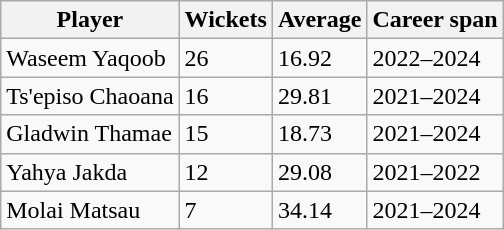<table class="wikitable">
<tr>
<th>Player</th>
<th>Wickets</th>
<th>Average</th>
<th>Career span</th>
</tr>
<tr>
<td>Waseem Yaqoob</td>
<td>26</td>
<td>16.92</td>
<td>2022–2024</td>
</tr>
<tr>
<td>Ts'episo Chaoana</td>
<td>16</td>
<td>29.81</td>
<td>2021–2024</td>
</tr>
<tr>
<td>Gladwin Thamae</td>
<td>15</td>
<td>18.73</td>
<td>2021–2024</td>
</tr>
<tr>
<td>Yahya Jakda</td>
<td>12</td>
<td>29.08</td>
<td>2021–2022</td>
</tr>
<tr>
<td>Molai Matsau</td>
<td>7</td>
<td>34.14</td>
<td>2021–2024</td>
</tr>
</table>
